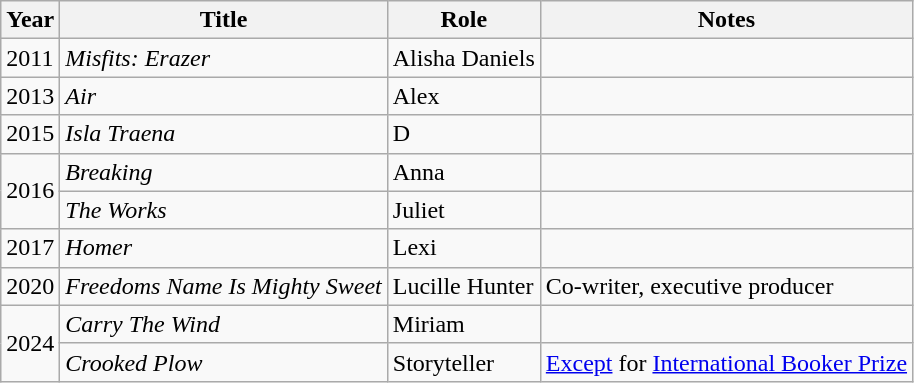<table class="wikitable sortable">
<tr>
<th>Year</th>
<th>Title</th>
<th>Role</th>
<th class="unsortable">Notes</th>
</tr>
<tr>
<td>2011</td>
<td><em>Misfits: Erazer</em></td>
<td>Alisha Daniels</td>
<td></td>
</tr>
<tr>
<td>2013</td>
<td><em>Air</em></td>
<td>Alex</td>
<td></td>
</tr>
<tr>
<td>2015</td>
<td><em>Isla Traena</em></td>
<td>D</td>
<td></td>
</tr>
<tr>
<td rowspan="2">2016</td>
<td><em>Breaking</em></td>
<td>Anna</td>
<td></td>
</tr>
<tr>
<td><em>The Works</em></td>
<td>Juliet</td>
<td></td>
</tr>
<tr>
<td>2017</td>
<td><em>Homer</em></td>
<td>Lexi</td>
<td></td>
</tr>
<tr>
<td>2020</td>
<td><em>Freedoms Name Is Mighty Sweet</em></td>
<td>Lucille Hunter</td>
<td>Co-writer, executive producer</td>
</tr>
<tr>
<td rowspan="2">2024</td>
<td><em>Carry The Wind</em></td>
<td>Miriam</td>
<td></td>
</tr>
<tr>
<td><em>Crooked Plow</em></td>
<td>Storyteller</td>
<td><a href='#'>Except</a> for <a href='#'>International Booker Prize</a></td>
</tr>
</table>
